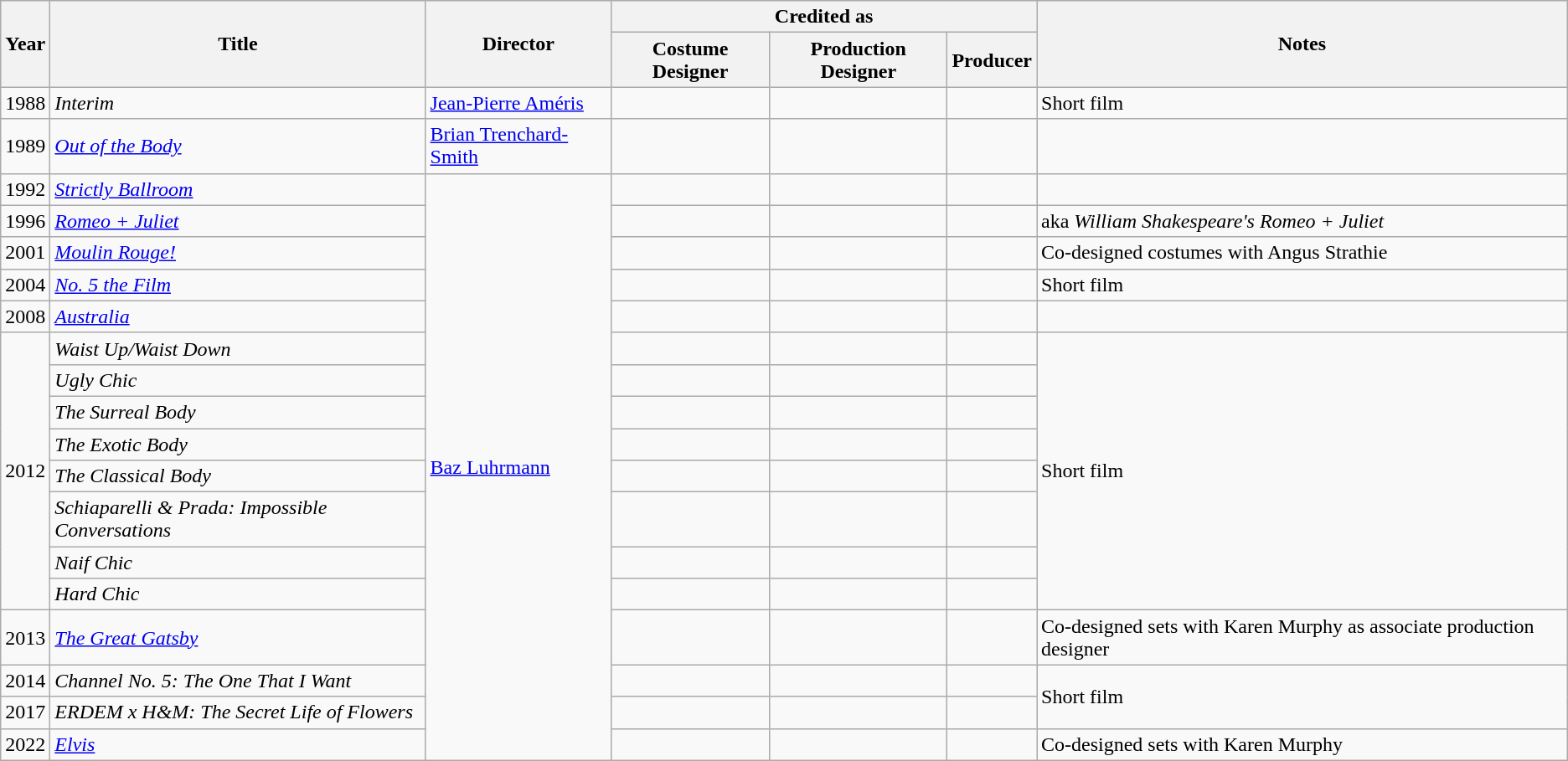<table class="wikitable sortable">
<tr>
<th rowspan="2" scope="col">Year</th>
<th rowspan="2" scope="col">Title</th>
<th rowspan="2" scope="col">Director</th>
<th colspan="3" scope="col">Credited as</th>
<th rowspan="2" class="unsortable" scope="col">Notes</th>
</tr>
<tr>
<th scope="col">Costume Designer</th>
<th scope="col">Production Designer</th>
<th scope="col">Producer</th>
</tr>
<tr>
<td>1988</td>
<td><em>Interim</em></td>
<td><a href='#'>Jean-Pierre Améris</a></td>
<td></td>
<td></td>
<td></td>
<td>Short film</td>
</tr>
<tr>
<td>1989</td>
<td><em><a href='#'>Out of the Body</a></em></td>
<td><a href='#'>Brian Trenchard-Smith</a></td>
<td></td>
<td></td>
<td></td>
<td></td>
</tr>
<tr>
<td>1992</td>
<td><em><a href='#'>Strictly Ballroom</a></em></td>
<td rowspan="17"><a href='#'>Baz Luhrmann</a></td>
<td></td>
<td></td>
<td></td>
<td></td>
</tr>
<tr>
<td>1996</td>
<td><em><a href='#'>Romeo + Juliet</a></em></td>
<td></td>
<td></td>
<td></td>
<td>aka <em>William Shakespeare's Romeo + Juliet</em></td>
</tr>
<tr>
<td>2001</td>
<td><em><a href='#'>Moulin Rouge!</a></em></td>
<td></td>
<td></td>
<td></td>
<td>Co-designed costumes with Angus Strathie</td>
</tr>
<tr>
<td>2004</td>
<td><em><a href='#'>No. 5 the Film</a></em></td>
<td></td>
<td></td>
<td></td>
<td>Short film</td>
</tr>
<tr>
<td>2008</td>
<td><em><a href='#'>Australia</a></em></td>
<td></td>
<td></td>
<td></td>
<td></td>
</tr>
<tr>
<td rowspan="8">2012</td>
<td><em>Waist Up/Waist Down</em></td>
<td></td>
<td></td>
<td></td>
<td rowspan="8">Short film</td>
</tr>
<tr>
<td><em>Ugly Chic</em></td>
<td></td>
<td></td>
<td></td>
</tr>
<tr>
<td><em>The Surreal Body</em></td>
<td></td>
<td></td>
<td></td>
</tr>
<tr>
<td><em>The Exotic Body</em></td>
<td></td>
<td></td>
<td></td>
</tr>
<tr>
<td><em>The Classical Body</em></td>
<td></td>
<td></td>
<td></td>
</tr>
<tr>
<td><em>Schiaparelli & Prada: Impossible Conversations</em></td>
<td></td>
<td></td>
<td></td>
</tr>
<tr>
<td><em>Naif Chic</em></td>
<td></td>
<td></td>
<td></td>
</tr>
<tr>
<td><em>Hard Chic</em></td>
<td></td>
<td></td>
<td></td>
</tr>
<tr>
<td>2013</td>
<td><em><a href='#'>The Great Gatsby</a></em></td>
<td></td>
<td></td>
<td></td>
<td>Co-designed sets with Karen Murphy as associate production designer</td>
</tr>
<tr>
<td>2014</td>
<td><em>Channel No. 5: The One That I Want </em></td>
<td></td>
<td></td>
<td></td>
<td rowspan="2">Short film</td>
</tr>
<tr>
<td>2017</td>
<td><em>ERDEM x H&M: The Secret Life of Flowers</em></td>
<td></td>
<td></td>
<td></td>
</tr>
<tr>
<td>2022</td>
<td><em><a href='#'>Elvis</a></em></td>
<td></td>
<td></td>
<td></td>
<td>Co-designed sets with Karen Murphy</td>
</tr>
</table>
